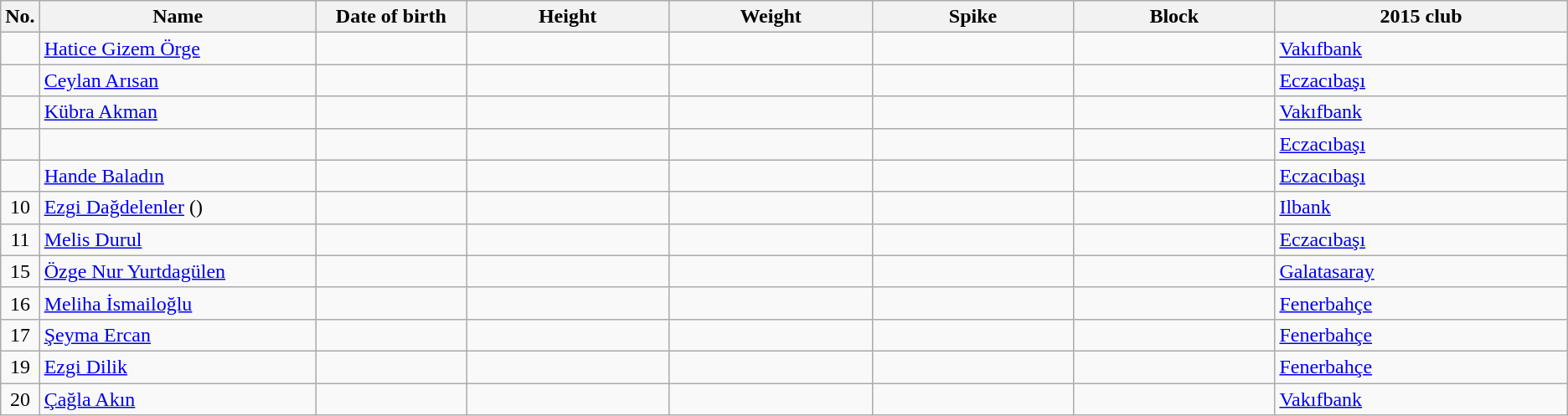<table class="wikitable sortable" style="text-align:center;">
<tr>
<th>No.</th>
<th style="width:15em">Name</th>
<th style="width:8em">Date of birth</th>
<th style="width:11em">Height</th>
<th style="width:11em">Weight</th>
<th style="width:11em">Spike</th>
<th style="width:11em">Block</th>
<th style="width:16em">2015 club</th>
</tr>
<tr>
<td></td>
<td align=left><a href='#'>Hatice Gizem Örge</a></td>
<td align=right></td>
<td></td>
<td></td>
<td></td>
<td></td>
<td align=left> <a href='#'>Vakıfbank</a></td>
</tr>
<tr>
<td></td>
<td align=left><a href='#'>Ceylan Arısan</a></td>
<td align=right></td>
<td></td>
<td></td>
<td></td>
<td></td>
<td align=left> <a href='#'>Eczacıbaşı</a></td>
</tr>
<tr>
<td></td>
<td align=left><a href='#'>Kübra Akman</a></td>
<td align=right></td>
<td></td>
<td></td>
<td></td>
<td></td>
<td align=left> <a href='#'>Vakıfbank</a></td>
</tr>
<tr>
<td></td>
<td align=left></td>
<td align=right></td>
<td></td>
<td></td>
<td></td>
<td></td>
<td align=left> <a href='#'>Eczacıbaşı</a></td>
</tr>
<tr>
<td></td>
<td align=left><a href='#'>Hande Baladın</a></td>
<td align=right></td>
<td></td>
<td></td>
<td></td>
<td></td>
<td align=left> <a href='#'>Eczacıbaşı</a></td>
</tr>
<tr>
<td>10</td>
<td align=left><a href='#'>Ezgi Dağdelenler</a> ()</td>
<td align=right></td>
<td></td>
<td></td>
<td></td>
<td></td>
<td align=left> <a href='#'>Ilbank</a></td>
</tr>
<tr>
<td>11</td>
<td align=left><a href='#'>Melis Durul</a></td>
<td align=right></td>
<td></td>
<td></td>
<td></td>
<td></td>
<td align=left> <a href='#'>Eczacıbaşı</a></td>
</tr>
<tr>
<td>15</td>
<td align=left><a href='#'>Özge Nur Yurtdagülen</a></td>
<td align=right></td>
<td></td>
<td></td>
<td></td>
<td></td>
<td align=left> <a href='#'>Galatasaray</a></td>
</tr>
<tr>
<td>16</td>
<td align=left><a href='#'>Meliha İsmailoğlu</a></td>
<td align=right></td>
<td></td>
<td></td>
<td></td>
<td></td>
<td align=left> <a href='#'>Fenerbahçe</a></td>
</tr>
<tr>
<td>17</td>
<td align=left><a href='#'>Şeyma Ercan</a></td>
<td align=right></td>
<td></td>
<td></td>
<td></td>
<td></td>
<td align=left> <a href='#'>Fenerbahçe</a></td>
</tr>
<tr>
<td>19</td>
<td align=left><a href='#'>Ezgi Dilik</a></td>
<td align=right></td>
<td></td>
<td></td>
<td></td>
<td></td>
<td align=left> <a href='#'>Fenerbahçe</a></td>
</tr>
<tr>
<td>20</td>
<td align=left><a href='#'>Çağla Akın</a></td>
<td align=right></td>
<td></td>
<td></td>
<td></td>
<td></td>
<td align=left> <a href='#'>Vakıfbank</a></td>
</tr>
</table>
